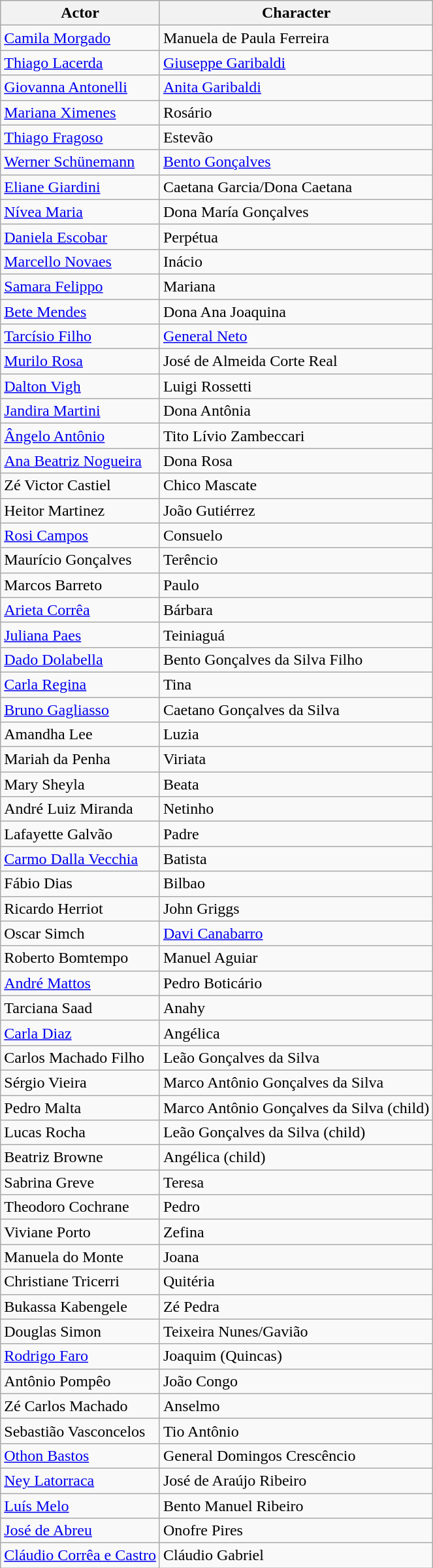<table class="wikitable sortable">
<tr style="background:#ccc;">
<th>Actor</th>
<th>Character</th>
</tr>
<tr>
<td><a href='#'>Camila Morgado</a></td>
<td>Manuela de Paula Ferreira</td>
</tr>
<tr>
<td><a href='#'>Thiago Lacerda</a></td>
<td><a href='#'>Giuseppe Garibaldi</a></td>
</tr>
<tr>
<td><a href='#'>Giovanna Antonelli</a></td>
<td><a href='#'>Anita Garibaldi</a></td>
</tr>
<tr>
<td><a href='#'>Mariana Ximenes</a></td>
<td>Rosário</td>
</tr>
<tr>
<td><a href='#'>Thiago Fragoso</a></td>
<td>Estevão</td>
</tr>
<tr>
<td><a href='#'>Werner Schünemann</a></td>
<td><a href='#'>Bento Gonçalves</a></td>
</tr>
<tr>
<td><a href='#'>Eliane Giardini</a></td>
<td>Caetana Garcia/Dona Caetana</td>
</tr>
<tr>
<td><a href='#'>Nívea Maria</a></td>
<td>Dona María Gonçalves</td>
</tr>
<tr>
<td><a href='#'>Daniela Escobar</a></td>
<td>Perpétua</td>
</tr>
<tr>
<td><a href='#'>Marcello Novaes</a></td>
<td>Inácio</td>
</tr>
<tr>
<td><a href='#'>Samara Felippo</a></td>
<td>Mariana</td>
</tr>
<tr>
<td><a href='#'>Bete Mendes</a></td>
<td>Dona Ana Joaquina</td>
</tr>
<tr>
<td><a href='#'>Tarcísio Filho</a></td>
<td><a href='#'>General Neto</a></td>
</tr>
<tr>
<td><a href='#'>Murilo Rosa</a></td>
<td>José de Almeida Corte Real</td>
</tr>
<tr>
<td><a href='#'>Dalton Vigh</a></td>
<td>Luigi Rossetti</td>
</tr>
<tr>
<td><a href='#'>Jandira Martini</a></td>
<td>Dona Antônia</td>
</tr>
<tr>
<td><a href='#'>Ângelo Antônio</a></td>
<td>Tito Lívio Zambeccari</td>
</tr>
<tr>
<td><a href='#'>Ana Beatriz Nogueira</a></td>
<td>Dona Rosa</td>
</tr>
<tr>
<td>Zé Victor Castiel</td>
<td>Chico Mascate</td>
</tr>
<tr>
<td>Heitor Martinez</td>
<td>João Gutiérrez</td>
</tr>
<tr>
<td><a href='#'>Rosi Campos</a></td>
<td>Consuelo</td>
</tr>
<tr>
<td>Maurício Gonçalves</td>
<td>Terêncio</td>
</tr>
<tr>
<td>Marcos Barreto</td>
<td>Paulo</td>
</tr>
<tr>
<td><a href='#'>Arieta Corrêa</a></td>
<td>Bárbara</td>
</tr>
<tr>
<td><a href='#'>Juliana Paes</a></td>
<td>Teiniaguá</td>
</tr>
<tr>
<td><a href='#'>Dado Dolabella</a></td>
<td>Bento Gonçalves da Silva Filho</td>
</tr>
<tr>
<td><a href='#'>Carla Regina</a></td>
<td>Tina</td>
</tr>
<tr>
<td><a href='#'>Bruno Gagliasso</a></td>
<td>Caetano Gonçalves da Silva</td>
</tr>
<tr>
<td>Amandha Lee</td>
<td>Luzia</td>
</tr>
<tr>
<td>Mariah da Penha</td>
<td>Viriata</td>
</tr>
<tr>
<td>Mary Sheyla</td>
<td>Beata</td>
</tr>
<tr>
<td>André Luiz Miranda</td>
<td>Netinho</td>
</tr>
<tr>
<td>Lafayette Galvão</td>
<td>Padre</td>
</tr>
<tr>
<td><a href='#'>Carmo Dalla Vecchia</a></td>
<td>Batista</td>
</tr>
<tr>
<td>Fábio Dias</td>
<td>Bilbao</td>
</tr>
<tr>
<td>Ricardo Herriot</td>
<td>John Griggs</td>
</tr>
<tr>
<td>Oscar Simch</td>
<td><a href='#'>Davi Canabarro</a></td>
</tr>
<tr>
<td>Roberto Bomtempo</td>
<td>Manuel Aguiar</td>
</tr>
<tr>
<td><a href='#'>André Mattos</a></td>
<td>Pedro Boticário</td>
</tr>
<tr>
<td>Tarciana Saad</td>
<td>Anahy</td>
</tr>
<tr>
<td><a href='#'>Carla Diaz</a></td>
<td>Angélica</td>
</tr>
<tr>
<td>Carlos Machado Filho</td>
<td>Leão Gonçalves da Silva</td>
</tr>
<tr>
<td>Sérgio Vieira</td>
<td>Marco Antônio Gonçalves da Silva</td>
</tr>
<tr>
<td>Pedro Malta</td>
<td>Marco Antônio Gonçalves da Silva (child)</td>
</tr>
<tr>
<td>Lucas Rocha</td>
<td>Leão Gonçalves da Silva (child)</td>
</tr>
<tr>
<td>Beatriz Browne</td>
<td>Angélica (child)</td>
</tr>
<tr>
<td>Sabrina Greve</td>
<td>Teresa</td>
</tr>
<tr>
<td>Theodoro Cochrane</td>
<td>Pedro</td>
</tr>
<tr>
<td>Viviane Porto</td>
<td>Zefina</td>
</tr>
<tr>
<td>Manuela do Monte</td>
<td>Joana</td>
</tr>
<tr>
<td>Christiane Tricerri</td>
<td>Quitéria</td>
</tr>
<tr>
<td>Bukassa Kabengele</td>
<td>Zé Pedra</td>
</tr>
<tr>
<td>Douglas Simon</td>
<td>Teixeira Nunes/Gavião</td>
</tr>
<tr>
<td><a href='#'>Rodrigo Faro</a></td>
<td>Joaquim (Quincas)</td>
</tr>
<tr>
<td>Antônio Pompêo</td>
<td>João Congo</td>
</tr>
<tr>
<td>Zé Carlos Machado</td>
<td>Anselmo</td>
</tr>
<tr>
<td>Sebastião Vasconcelos</td>
<td>Tio Antônio</td>
</tr>
<tr>
<td><a href='#'>Othon Bastos</a></td>
<td>General Domingos Crescêncio</td>
</tr>
<tr>
<td><a href='#'>Ney Latorraca</a></td>
<td>José de Araújo Ribeiro</td>
</tr>
<tr>
<td><a href='#'>Luís Melo</a></td>
<td>Bento Manuel Ribeiro</td>
</tr>
<tr>
<td><a href='#'>José de Abreu</a></td>
<td>Onofre Pires</td>
</tr>
<tr>
<td><a href='#'>Cláudio Corrêa e Castro</a></td>
<td>Cláudio Gabriel</td>
</tr>
</table>
